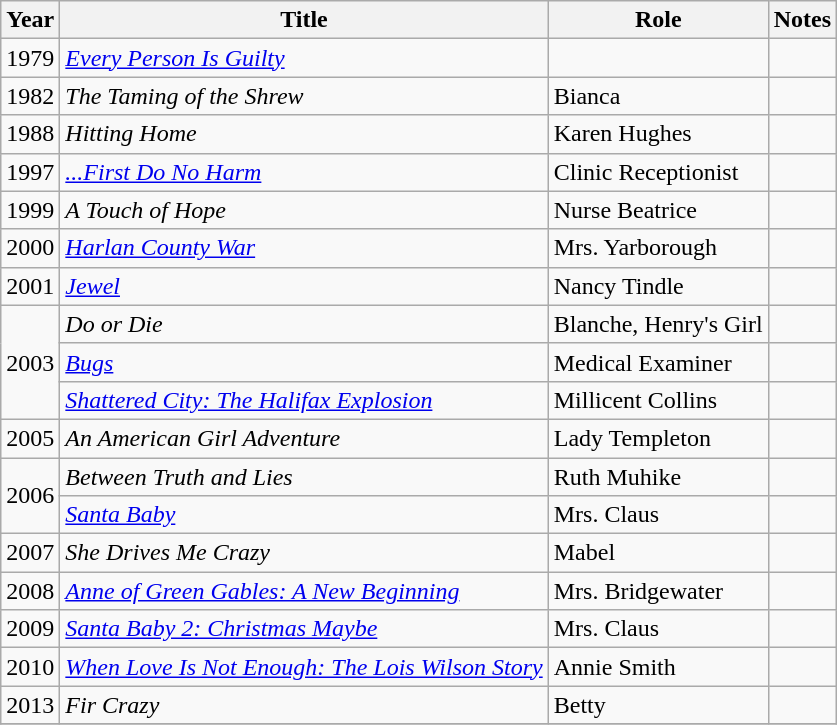<table class="wikitable sortable">
<tr>
<th>Year</th>
<th>Title</th>
<th>Role</th>
<th class="unsortable">Notes</th>
</tr>
<tr>
<td>1979</td>
<td><em><a href='#'>Every Person Is Guilty</a></em></td>
<td></td>
<td></td>
</tr>
<tr>
<td>1982</td>
<td data-sort-value="Taming of the Shrew, The"><em>The Taming of the Shrew</em></td>
<td>Bianca</td>
<td></td>
</tr>
<tr>
<td>1988</td>
<td><em>Hitting Home</em></td>
<td>Karen Hughes</td>
<td></td>
</tr>
<tr>
<td>1997</td>
<td data-sort-value="First Do No Harm"><em><a href='#'>...First Do No Harm</a></em></td>
<td>Clinic Receptionist</td>
<td></td>
</tr>
<tr>
<td>1999</td>
<td data-sort-value="Touch of Hope, A"><em>A Touch of Hope</em></td>
<td>Nurse Beatrice</td>
<td></td>
</tr>
<tr>
<td>2000</td>
<td><em><a href='#'>Harlan County War</a></em></td>
<td>Mrs. Yarborough</td>
<td></td>
</tr>
<tr>
<td>2001</td>
<td><em><a href='#'>Jewel</a></em></td>
<td>Nancy Tindle</td>
<td></td>
</tr>
<tr>
<td rowspan="3">2003</td>
<td><em>Do or Die</em></td>
<td>Blanche, Henry's Girl</td>
<td></td>
</tr>
<tr>
<td><em><a href='#'>Bugs</a></em></td>
<td>Medical Examiner</td>
<td></td>
</tr>
<tr>
<td><em><a href='#'>Shattered City: The Halifax Explosion</a></em></td>
<td>Millicent Collins</td>
<td></td>
</tr>
<tr>
<td>2005</td>
<td><em>An American Girl Adventure</em></td>
<td>Lady Templeton</td>
<td></td>
</tr>
<tr>
<td rowspan="2">2006</td>
<td><em>Between Truth and Lies</em></td>
<td>Ruth Muhike</td>
<td></td>
</tr>
<tr>
<td><em><a href='#'>Santa Baby</a></em></td>
<td>Mrs. Claus</td>
<td></td>
</tr>
<tr>
<td>2007</td>
<td><em>She Drives Me Crazy</em></td>
<td>Mabel</td>
<td></td>
</tr>
<tr>
<td>2008</td>
<td><em><a href='#'>Anne of Green Gables: A New Beginning</a></em></td>
<td>Mrs. Bridgewater</td>
<td></td>
</tr>
<tr>
<td>2009</td>
<td><em><a href='#'>Santa Baby 2: Christmas Maybe</a></em></td>
<td>Mrs. Claus</td>
<td></td>
</tr>
<tr>
<td>2010</td>
<td><em><a href='#'>When Love Is Not Enough: The Lois Wilson Story</a></em></td>
<td>Annie Smith</td>
<td></td>
</tr>
<tr>
<td>2013</td>
<td><em>Fir Crazy</em></td>
<td>Betty</td>
<td></td>
</tr>
<tr>
</tr>
</table>
